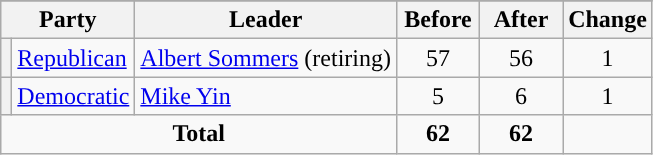<table class="wikitable" style="text-align:center;">
<tr>
</tr>
<tr>
<th colspan="2">Party</th>
<th>Leader</th>
<th style="width:3em">Before</th>
<th style="width:3em">After</th>
<th style="width:3em">Change</th>
</tr>
<tr>
<th style="background-color:"></th>
<td style="text-align:left;"><a href='#'>Republican</a></td>
<td style="text-align:left;"><a href='#'>Albert Sommers</a> (retiring)</td>
<td>57</td>
<td>56</td>
<td> 1</td>
</tr>
<tr>
<th style="background-color:"></th>
<td style="text-align:left;"><a href='#'>Democratic</a></td>
<td style="text-align:left;"><a href='#'>Mike Yin</a></td>
<td>5</td>
<td>6</td>
<td> 1</td>
</tr>
<tr>
<td colspan="3"><strong>Total</strong></td>
<td><strong>62</strong></td>
<td><strong>62</strong></td>
<td></td>
</tr>
</table>
